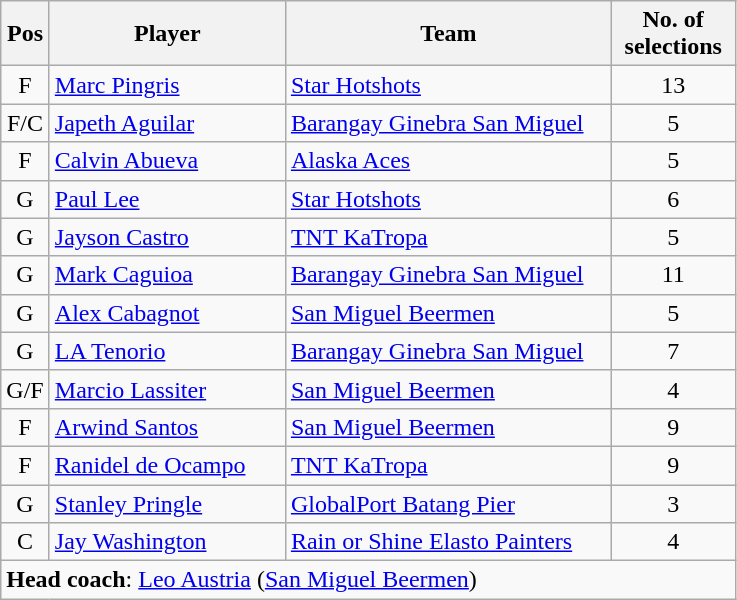<table class="wikitable" style="text-align:center">
<tr>
<th scope="col" width="25px">Pos</th>
<th scope="col" width="150px">Player</th>
<th scope="col" width="210px">Team</th>
<th scope="col" width="75px">No. of selections<br></th>
</tr>
<tr>
<td>F</td>
<td style="text-align:left"><a href='#'>Marc Pingris</a></td>
<td style="text-align:left"><a href='#'>Star Hotshots</a></td>
<td>13</td>
</tr>
<tr>
<td>F/C</td>
<td style="text-align:left"><a href='#'>Japeth Aguilar</a></td>
<td style="text-align:left"><a href='#'>Barangay Ginebra San Miguel</a></td>
<td>5</td>
</tr>
<tr>
<td>F</td>
<td style="text-align:left"><a href='#'>Calvin Abueva</a></td>
<td style="text-align:left"><a href='#'>Alaska Aces</a></td>
<td>5</td>
</tr>
<tr>
<td>G</td>
<td style="text-align:left"><a href='#'>Paul Lee</a></td>
<td style="text-align:left"><a href='#'>Star Hotshots</a></td>
<td>6</td>
</tr>
<tr>
<td>G</td>
<td style="text-align:left"><a href='#'>Jayson Castro</a></td>
<td style="text-align:left"><a href='#'>TNT KaTropa</a></td>
<td>5<br></td>
</tr>
<tr>
<td>G</td>
<td style="text-align:left"><a href='#'>Mark Caguioa</a></td>
<td style="text-align:left"><a href='#'>Barangay Ginebra San Miguel</a></td>
<td>11</td>
</tr>
<tr>
<td>G</td>
<td style="text-align:left"><a href='#'>Alex Cabagnot</a></td>
<td style="text-align:left"><a href='#'>San Miguel Beermen</a></td>
<td>5</td>
</tr>
<tr>
<td>G</td>
<td style="text-align:left"><a href='#'>LA Tenorio</a></td>
<td style="text-align:left"><a href='#'>Barangay Ginebra San Miguel</a></td>
<td>7</td>
</tr>
<tr>
<td>G/F</td>
<td style="text-align:left"><a href='#'>Marcio Lassiter</a></td>
<td style="text-align:left"><a href='#'>San Miguel Beermen</a></td>
<td>4</td>
</tr>
<tr>
<td>F</td>
<td style="text-align:left"><a href='#'>Arwind Santos</a></td>
<td style="text-align:left"><a href='#'>San Miguel Beermen</a></td>
<td>9</td>
</tr>
<tr>
<td>F</td>
<td style="text-align:left"><a href='#'>Ranidel de Ocampo</a></td>
<td style="text-align:left"><a href='#'>TNT KaTropa</a></td>
<td>9</td>
</tr>
<tr>
<td>G</td>
<td style="text-align:left"><a href='#'>Stanley Pringle</a></td>
<td style="text-align:left"><a href='#'>GlobalPort Batang Pier</a></td>
<td>3</td>
</tr>
<tr>
<td>C</td>
<td style="text-align:left"><a href='#'>Jay Washington</a></td>
<td style="text-align:left"><a href='#'>Rain or Shine Elasto Painters</a></td>
<td>4</td>
</tr>
<tr>
<td style="text-align:left" colspan="5"><strong>Head coach</strong>: <a href='#'>Leo Austria</a> (<a href='#'>San Miguel Beermen</a>)</td>
</tr>
</table>
